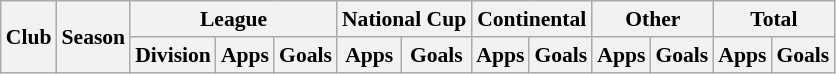<table class="wikitable" style="font-size:90%; text-align:center;">
<tr>
<th rowspan="2">Club</th>
<th rowspan="2">Season</th>
<th colspan="3">League</th>
<th colspan="2">National Cup</th>
<th colspan="2">Continental</th>
<th colspan="2">Other</th>
<th colspan="2">Total</th>
</tr>
<tr>
<th>Division</th>
<th>Apps</th>
<th>Goals</th>
<th>Apps</th>
<th>Goals</th>
<th>Apps</th>
<th>Goals</th>
<th>Apps</th>
<th>Goals</th>
<th>Apps</th>
<th>Goals</th>
</tr>
</table>
